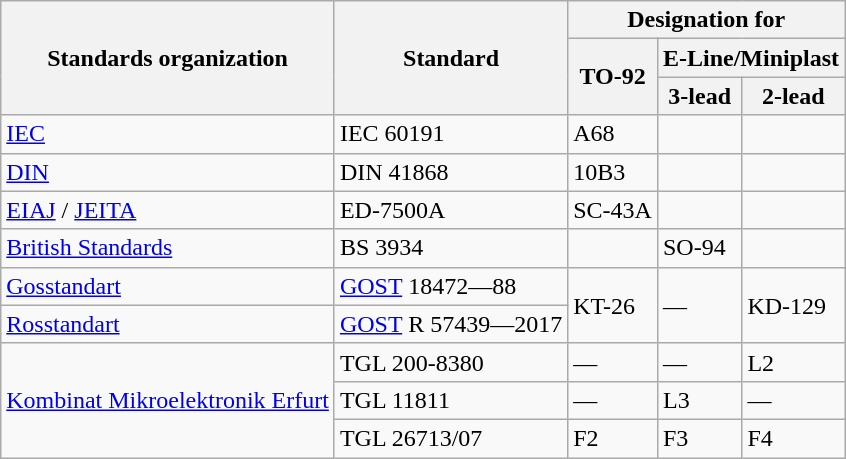<table class="wikitable sortable">
<tr>
<th rowspan=3>Standards organization</th>
<th rowspan=3>Standard</th>
<th colspan=3>Designation for</th>
</tr>
<tr>
<th rowspan=2>TO-92</th>
<th colspan=2>E-Line/Miniplast</th>
</tr>
<tr>
<th>3-lead</th>
<th>2-lead</th>
</tr>
<tr>
<td><a href='#'>IEC</a></td>
<td>IEC 60191</td>
<td>A68</td>
<td></td>
<td></td>
</tr>
<tr>
<td><a href='#'>DIN</a></td>
<td>DIN 41868</td>
<td>10B3</td>
<td></td>
<td></td>
</tr>
<tr>
<td><a href='#'>EIAJ</a> / <a href='#'>JEITA</a></td>
<td>ED-7500A</td>
<td>SC-43A</td>
<td></td>
<td></td>
</tr>
<tr>
<td><a href='#'>British Standards</a></td>
<td>BS 3934</td>
<td></td>
<td>SO-94</td>
</tr>
<tr>
<td><a href='#'>Gosstandart</a></td>
<td><a href='#'>GOST</a> 18472—88</td>
<td rowspan=2>KT-26</td>
<td rowspan=2>—</td>
<td rowspan=2>KD-129</td>
</tr>
<tr>
<td><a href='#'>Rosstandart</a></td>
<td><a href='#'>GOST</a> R 57439—2017</td>
</tr>
<tr>
<td rowspan=3><a href='#'>Kombinat Mikroelektronik Erfurt</a></td>
<td>TGL 200-8380</td>
<td>—</td>
<td>—</td>
<td>L2</td>
</tr>
<tr>
<td>TGL 11811</td>
<td>—</td>
<td>L3</td>
<td>—</td>
</tr>
<tr>
<td>TGL 26713/07</td>
<td>F2</td>
<td>F3</td>
<td>F4</td>
</tr>
</table>
